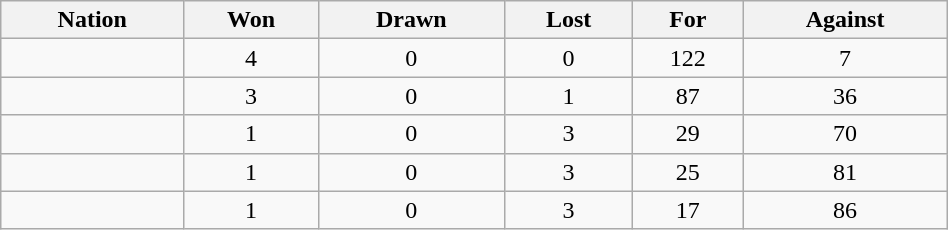<table class="wikitable" style="text-align: center; width:50%">
<tr>
<th>Nation</th>
<th>Won</th>
<th>Drawn</th>
<th>Lost</th>
<th>For</th>
<th>Against</th>
</tr>
<tr>
<td align=left></td>
<td>4</td>
<td>0</td>
<td>0</td>
<td>122</td>
<td>7</td>
</tr>
<tr>
<td align=left></td>
<td>3</td>
<td>0</td>
<td>1</td>
<td>87</td>
<td>36</td>
</tr>
<tr>
<td align=left></td>
<td>1</td>
<td>0</td>
<td>3</td>
<td>29</td>
<td>70</td>
</tr>
<tr>
<td align=left></td>
<td>1</td>
<td>0</td>
<td>3</td>
<td>25</td>
<td>81</td>
</tr>
<tr>
<td align=left></td>
<td>1</td>
<td>0</td>
<td>3</td>
<td>17</td>
<td>86</td>
</tr>
</table>
